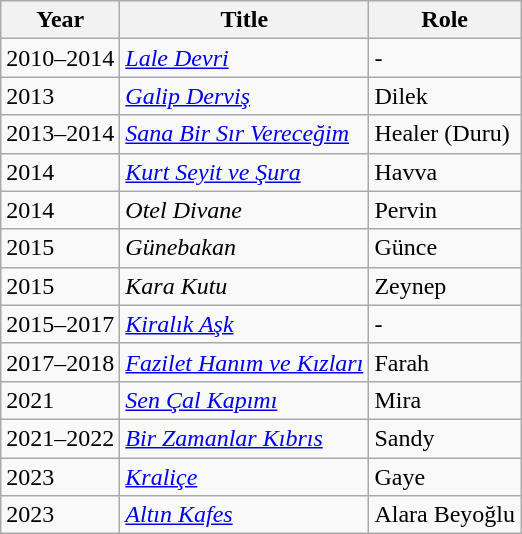<table class="wikitable">
<tr>
<th>Year</th>
<th>Title</th>
<th>Role</th>
</tr>
<tr>
<td>2010–2014</td>
<td><em><a href='#'>Lale Devri</a></em></td>
<td>-</td>
</tr>
<tr>
<td>2013</td>
<td><em><a href='#'>Galip Derviş</a></em></td>
<td>Dilek</td>
</tr>
<tr>
<td>2013–2014</td>
<td><em><a href='#'>Sana Bir Sır Vereceğim</a></em></td>
<td>Healer (Duru)</td>
</tr>
<tr>
<td>2014</td>
<td><em><a href='#'>Kurt Seyit ve Şura</a></em></td>
<td>Havva</td>
</tr>
<tr>
<td>2014</td>
<td><em>Otel Divane</em></td>
<td>Pervin</td>
</tr>
<tr>
<td>2015</td>
<td><em>Günebakan</em></td>
<td>Günce</td>
</tr>
<tr>
<td>2015</td>
<td><em>Kara Kutu</em></td>
<td>Zeynep</td>
</tr>
<tr>
<td>2015–2017</td>
<td><em><a href='#'>Kiralık Aşk</a></em></td>
<td>-</td>
</tr>
<tr>
<td>2017–2018</td>
<td><em><a href='#'>Fazilet Hanım ve Kızları</a></em></td>
<td>Farah</td>
</tr>
<tr>
<td>2021</td>
<td><em><a href='#'>Sen Çal Kapımı</a></em></td>
<td>Mira</td>
</tr>
<tr>
<td>2021–2022</td>
<td><em><a href='#'>Bir Zamanlar Kıbrıs</a></em></td>
<td>Sandy</td>
</tr>
<tr>
<td>2023</td>
<td><em><a href='#'>Kraliçe</a></em></td>
<td>Gaye</td>
</tr>
<tr>
<td>2023</td>
<td><em><a href='#'>Altın Kafes</a></em></td>
<td>Alara Beyoğlu</td>
</tr>
</table>
